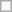<table class=wikitable>
<tr>
<td> </td>
</tr>
</table>
